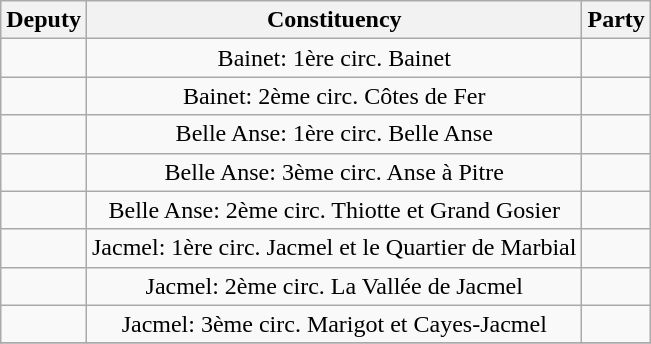<table class="wikitable" style="text-align:center;">
<tr>
<th>Deputy</th>
<th>Constituency</th>
<th>Party</th>
</tr>
<tr>
<td></td>
<td>Bainet: 1ère circ. Bainet</td>
<td></td>
</tr>
<tr>
<td></td>
<td>Bainet: 2ème circ. Côtes de Fer</td>
<td></td>
</tr>
<tr>
<td></td>
<td>Belle Anse: 1ère circ. Belle Anse</td>
<td></td>
</tr>
<tr>
<td></td>
<td>Belle Anse: 3ème circ. Anse à Pitre</td>
<td></td>
</tr>
<tr>
<td></td>
<td>Belle Anse: 2ème circ. Thiotte et Grand Gosier</td>
<td></td>
</tr>
<tr>
<td></td>
<td>Jacmel: 1ère circ. Jacmel et le Quartier de Marbial</td>
<td></td>
</tr>
<tr>
<td></td>
<td>Jacmel: 2ème circ. La Vallée de Jacmel</td>
<td></td>
</tr>
<tr>
<td></td>
<td>Jacmel: 3ème circ. Marigot et Cayes-Jacmel</td>
<td></td>
</tr>
<tr>
</tr>
</table>
